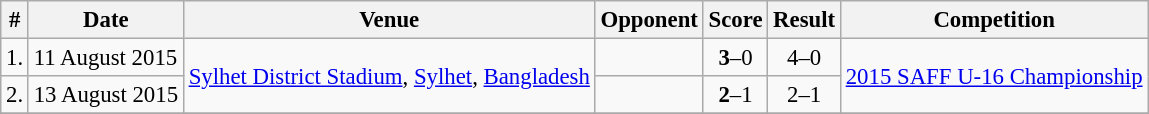<table class="wikitable" style="font-size:95%">
<tr>
<th>#</th>
<th>Date</th>
<th>Venue</th>
<th>Opponent</th>
<th>Score</th>
<th>Result</th>
<th>Competition</th>
</tr>
<tr>
<td>1.</td>
<td>11 August 2015</td>
<td rowspan=2><a href='#'>Sylhet District Stadium</a>, <a href='#'>Sylhet</a>, <a href='#'>Bangladesh</a></td>
<td></td>
<td style="text-align:center;"><strong>3</strong>–0</td>
<td style="text-align:center;">4–0</td>
<td rowspan=2><a href='#'>2015 SAFF U-16 Championship</a></td>
</tr>
<tr>
<td>2.</td>
<td>13 August 2015</td>
<td></td>
<td style="text-align:center;"><strong>2</strong>–1</td>
<td style="text-align:center;">2–1</td>
</tr>
<tr>
</tr>
</table>
